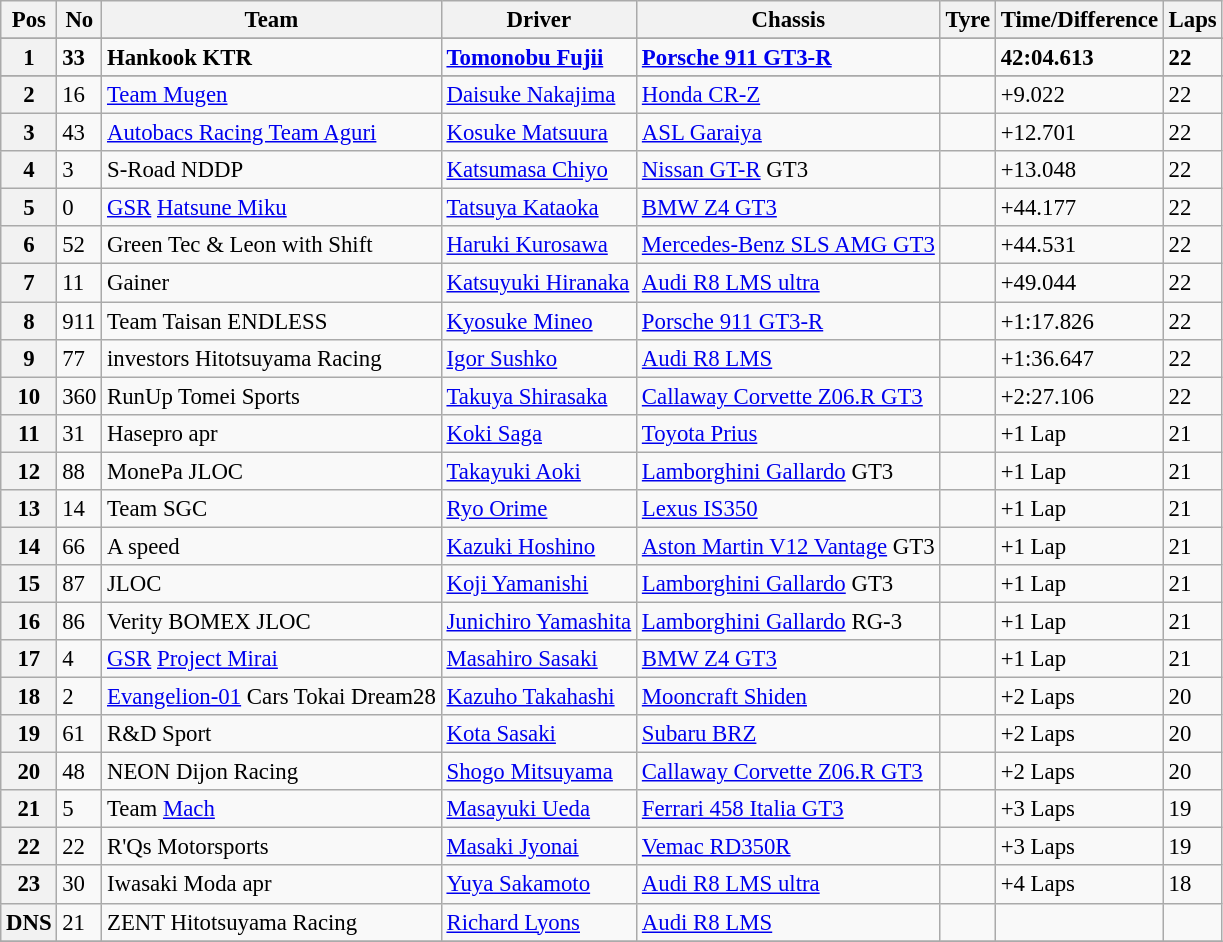<table class="wikitable" style="font-size: 95%;">
<tr>
<th>Pos</th>
<th>No</th>
<th>Team</th>
<th>Driver</th>
<th>Chassis</th>
<th>Tyre</th>
<th>Time/Difference</th>
<th>Laps</th>
</tr>
<tr>
</tr>
<tr style="font-weight:bold">
<th>1</th>
<td>33</td>
<td>Hankook KTR</td>
<td> <a href='#'>Tomonobu Fujii</a></td>
<td><a href='#'>Porsche 911 GT3-R</a></td>
<td></td>
<td>42:04.613</td>
<td>22</td>
</tr>
<tr style="font-weight:bold">
</tr>
<tr>
<th>2</th>
<td>16</td>
<td><a href='#'>Team Mugen</a></td>
<td> <a href='#'>Daisuke Nakajima</a></td>
<td><a href='#'>Honda CR-Z</a></td>
<td></td>
<td>+9.022</td>
<td>22</td>
</tr>
<tr>
<th>3</th>
<td>43</td>
<td><a href='#'>Autobacs Racing Team Aguri</a></td>
<td> <a href='#'>Kosuke Matsuura</a></td>
<td><a href='#'>ASL Garaiya</a></td>
<td></td>
<td>+12.701</td>
<td>22</td>
</tr>
<tr>
<th>4</th>
<td>3</td>
<td>S-Road NDDP</td>
<td> <a href='#'>Katsumasa Chiyo</a></td>
<td><a href='#'>Nissan GT-R</a> GT3</td>
<td></td>
<td>+13.048</td>
<td>22</td>
</tr>
<tr>
<th>5</th>
<td>0</td>
<td><a href='#'>GSR</a> <a href='#'>Hatsune Miku</a></td>
<td> <a href='#'>Tatsuya Kataoka</a></td>
<td><a href='#'>BMW Z4 GT3</a></td>
<td></td>
<td>+44.177</td>
<td>22</td>
</tr>
<tr>
<th>6</th>
<td>52</td>
<td>Green Tec & Leon with Shift</td>
<td> <a href='#'>Haruki Kurosawa</a></td>
<td><a href='#'>Mercedes-Benz SLS AMG GT3</a></td>
<td></td>
<td>+44.531</td>
<td>22</td>
</tr>
<tr>
<th>7</th>
<td>11</td>
<td>Gainer</td>
<td> <a href='#'>Katsuyuki Hiranaka</a></td>
<td><a href='#'>Audi R8 LMS ultra</a></td>
<td></td>
<td>+49.044</td>
<td>22</td>
</tr>
<tr>
<th>8</th>
<td>911</td>
<td>Team Taisan ENDLESS</td>
<td> <a href='#'>Kyosuke Mineo</a></td>
<td><a href='#'>Porsche 911 GT3-R</a></td>
<td></td>
<td>+1:17.826</td>
<td>22</td>
</tr>
<tr>
<th>9</th>
<td>77</td>
<td>investors Hitotsuyama Racing</td>
<td> <a href='#'>Igor Sushko</a></td>
<td><a href='#'>Audi R8 LMS</a></td>
<td></td>
<td>+1:36.647</td>
<td>22</td>
</tr>
<tr>
<th>10</th>
<td>360</td>
<td>RunUp Tomei Sports</td>
<td> <a href='#'>Takuya Shirasaka</a></td>
<td><a href='#'>Callaway Corvette Z06.R GT3</a></td>
<td></td>
<td>+2:27.106</td>
<td>22</td>
</tr>
<tr>
<th>11</th>
<td>31</td>
<td>Hasepro apr</td>
<td> <a href='#'>Koki Saga</a></td>
<td><a href='#'>Toyota Prius</a></td>
<td></td>
<td>+1 Lap</td>
<td>21</td>
</tr>
<tr>
<th>12</th>
<td>88</td>
<td>MonePa JLOC</td>
<td> <a href='#'>Takayuki Aoki</a></td>
<td><a href='#'>Lamborghini Gallardo</a> GT3</td>
<td></td>
<td>+1 Lap</td>
<td>21</td>
</tr>
<tr>
<th>13</th>
<td>14</td>
<td>Team SGC</td>
<td> <a href='#'>Ryo Orime</a></td>
<td><a href='#'>Lexus IS350</a></td>
<td></td>
<td>+1 Lap</td>
<td>21</td>
</tr>
<tr>
<th>14</th>
<td>66</td>
<td>A speed</td>
<td> <a href='#'>Kazuki Hoshino</a></td>
<td><a href='#'>Aston Martin V12 Vantage</a> GT3</td>
<td></td>
<td>+1 Lap</td>
<td>21</td>
</tr>
<tr>
<th>15</th>
<td>87</td>
<td>JLOC</td>
<td> <a href='#'>Koji Yamanishi</a></td>
<td><a href='#'>Lamborghini Gallardo</a> GT3</td>
<td></td>
<td>+1 Lap</td>
<td>21</td>
</tr>
<tr>
<th>16</th>
<td>86</td>
<td>Verity BOMEX JLOC</td>
<td> <a href='#'>Junichiro Yamashita</a></td>
<td><a href='#'>Lamborghini Gallardo</a> RG-3</td>
<td></td>
<td>+1 Lap</td>
<td>21</td>
</tr>
<tr>
<th>17</th>
<td>4</td>
<td><a href='#'>GSR</a> <a href='#'>Project Mirai</a></td>
<td> <a href='#'>Masahiro Sasaki</a></td>
<td><a href='#'>BMW Z4 GT3</a></td>
<td></td>
<td>+1 Lap</td>
<td>21</td>
</tr>
<tr>
<th>18</th>
<td>2</td>
<td><a href='#'>Evangelion-01</a> Cars Tokai Dream28</td>
<td> <a href='#'>Kazuho Takahashi</a></td>
<td><a href='#'>Mooncraft Shiden</a></td>
<td></td>
<td>+2 Laps</td>
<td>20</td>
</tr>
<tr>
<th>19</th>
<td>61</td>
<td>R&D Sport</td>
<td> <a href='#'>Kota Sasaki</a></td>
<td><a href='#'>Subaru BRZ</a></td>
<td></td>
<td>+2 Laps</td>
<td>20</td>
</tr>
<tr>
<th>20</th>
<td>48</td>
<td>NEON Dijon Racing</td>
<td> <a href='#'>Shogo Mitsuyama</a></td>
<td><a href='#'>Callaway Corvette Z06.R GT3</a></td>
<td></td>
<td>+2 Laps</td>
<td>20</td>
</tr>
<tr>
<th>21</th>
<td>5</td>
<td>Team <a href='#'>Mach</a></td>
<td> <a href='#'>Masayuki Ueda</a></td>
<td><a href='#'>Ferrari 458 Italia GT3</a></td>
<td></td>
<td>+3 Laps</td>
<td>19</td>
</tr>
<tr>
<th>22</th>
<td>22</td>
<td>R'Qs Motorsports</td>
<td> <a href='#'>Masaki Jyonai</a></td>
<td><a href='#'>Vemac RD350R</a></td>
<td></td>
<td>+3 Laps</td>
<td>19</td>
</tr>
<tr>
<th>23</th>
<td>30</td>
<td>Iwasaki Moda apr</td>
<td> <a href='#'>Yuya Sakamoto</a></td>
<td><a href='#'>Audi R8 LMS ultra</a></td>
<td></td>
<td>+4 Laps</td>
<td>18</td>
</tr>
<tr>
<th>DNS</th>
<td>21</td>
<td>ZENT Hitotsuyama Racing</td>
<td> <a href='#'>Richard Lyons</a></td>
<td><a href='#'>Audi R8 LMS</a></td>
<td></td>
<td></td>
<td></td>
</tr>
<tr>
</tr>
</table>
